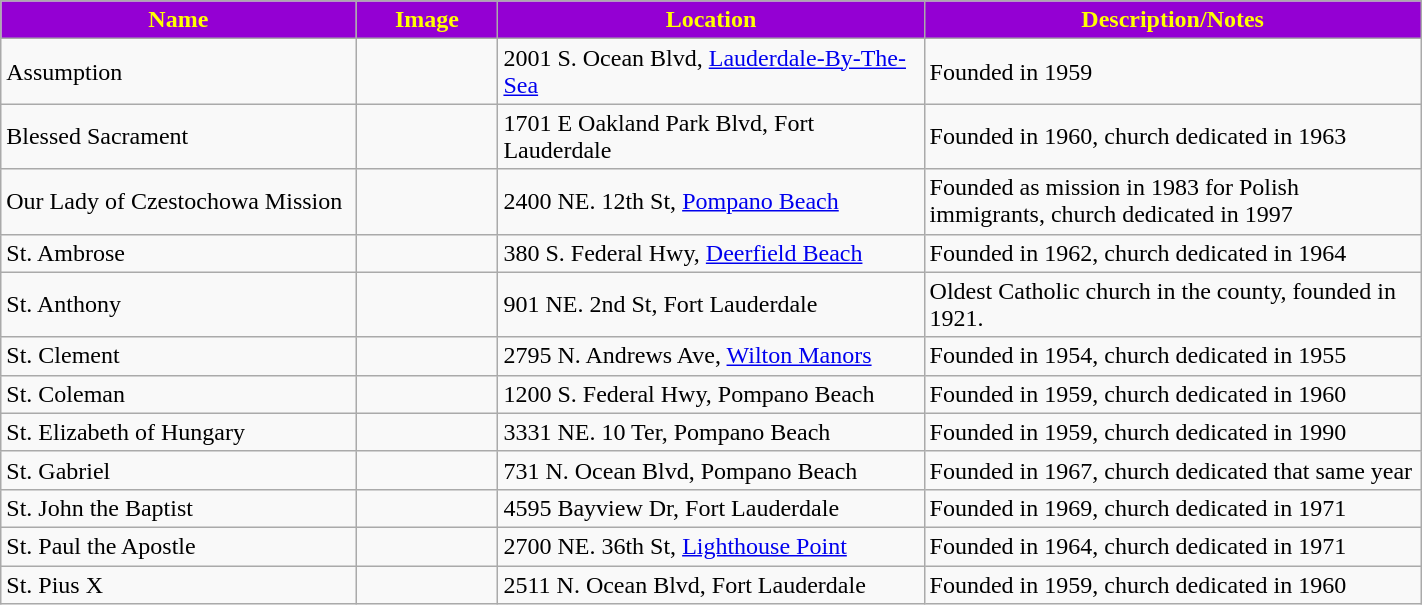<table class="wikitable sortable" style="width:75%">
<tr>
<th style="background:darkviolet; color:yellow;" width="25%"><strong>Name</strong></th>
<th style="background:darkviolet; color:yellow;" width="10%"><strong>Image</strong></th>
<th style="background:darkviolet; color:yellow;" width="30%"><strong>Location</strong></th>
<th style="background:darkviolet; color:yellow;" width="35%"><strong>Description/Notes</strong></th>
</tr>
<tr>
<td>Assumption</td>
<td></td>
<td>2001 S. Ocean Blvd, <a href='#'>Lauderdale-By-The-Sea</a></td>
<td>Founded in 1959</td>
</tr>
<tr>
<td>Blessed Sacrament</td>
<td></td>
<td>1701 E Oakland Park Blvd, Fort Lauderdale</td>
<td>Founded in 1960, church dedicated in 1963</td>
</tr>
<tr>
<td>Our Lady of Czestochowa Mission</td>
<td></td>
<td>2400 NE. 12th St, <a href='#'>Pompano Beach</a></td>
<td>Founded as mission in 1983 for Polish immigrants, church dedicated in 1997</td>
</tr>
<tr>
<td>St. Ambrose</td>
<td></td>
<td>380 S. Federal Hwy, <a href='#'>Deerfield Beach</a></td>
<td>Founded in 1962, church dedicated in 1964</td>
</tr>
<tr>
<td>St. Anthony</td>
<td></td>
<td>901 NE. 2nd St, Fort Lauderdale</td>
<td>Oldest Catholic church in the county, founded in 1921.</td>
</tr>
<tr>
<td>St. Clement</td>
<td></td>
<td>2795 N. Andrews Ave, <a href='#'>Wilton Manors</a></td>
<td>Founded in 1954, church dedicated in 1955</td>
</tr>
<tr>
<td>St. Coleman</td>
<td></td>
<td>1200 S. Federal Hwy, Pompano Beach</td>
<td>Founded in 1959, church dedicated in 1960</td>
</tr>
<tr>
<td>St. Elizabeth of Hungary</td>
<td></td>
<td>3331 NE. 10 Ter, Pompano Beach</td>
<td>Founded in 1959, church dedicated in 1990</td>
</tr>
<tr>
<td>St. Gabriel</td>
<td></td>
<td>731 N. Ocean Blvd, Pompano Beach</td>
<td>Founded in 1967, church dedicated that same year</td>
</tr>
<tr>
<td>St. John the Baptist</td>
<td></td>
<td>4595 Bayview Dr, Fort Lauderdale</td>
<td>Founded in 1969, church dedicated in 1971</td>
</tr>
<tr>
<td>St. Paul the Apostle</td>
<td></td>
<td>2700 NE. 36th St, <a href='#'>Lighthouse Point</a></td>
<td>Founded in 1964, church dedicated in 1971</td>
</tr>
<tr>
<td>St. Pius X</td>
<td></td>
<td>2511 N. Ocean Blvd, Fort Lauderdale</td>
<td>Founded in 1959, church dedicated in 1960</td>
</tr>
</table>
